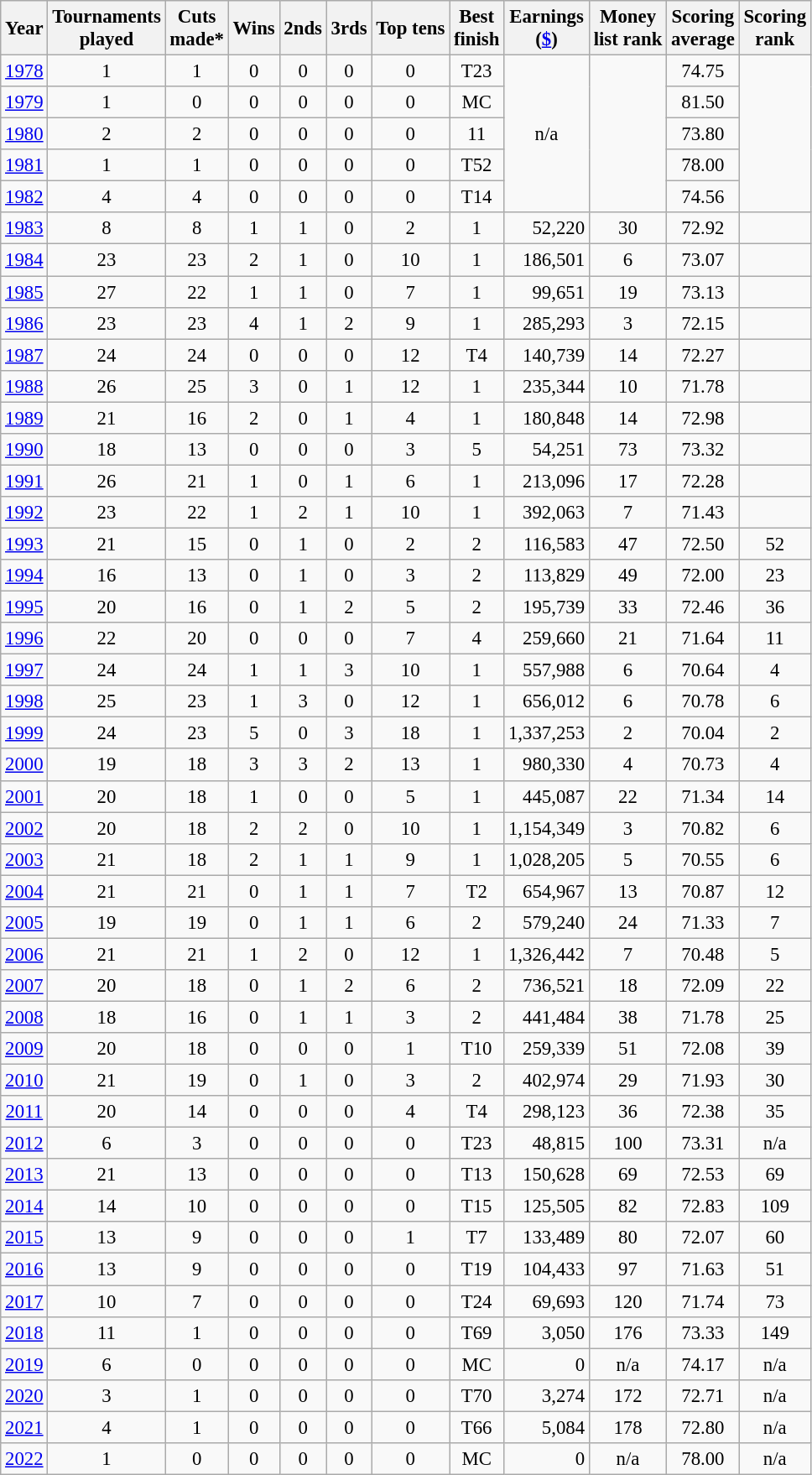<table class="wikitable" style="text-align:center; font-size: 95%;">
<tr>
<th>Year</th>
<th>Tournaments <br>played</th>
<th>Cuts <br>made*</th>
<th>Wins</th>
<th>2nds</th>
<th>3rds</th>
<th>Top tens</th>
<th>Best<br>finish</th>
<th>Earnings<br>(<a href='#'>$</a>)</th>
<th>Money<br>list rank</th>
<th>Scoring <br>average</th>
<th>Scoring<br>rank</th>
</tr>
<tr>
<td><a href='#'>1978</a></td>
<td>1</td>
<td>1</td>
<td>0</td>
<td>0</td>
<td>0</td>
<td>0</td>
<td>T23</td>
<td rowspan=5>n/a</td>
<td rowspan=5></td>
<td>74.75</td>
<td rowspan=5></td>
</tr>
<tr>
<td><a href='#'>1979</a></td>
<td>1</td>
<td>0</td>
<td>0</td>
<td>0</td>
<td>0</td>
<td>0</td>
<td>MC</td>
<td>81.50</td>
</tr>
<tr>
<td><a href='#'>1980</a></td>
<td>2</td>
<td>2</td>
<td>0</td>
<td>0</td>
<td>0</td>
<td>0</td>
<td>11</td>
<td>73.80</td>
</tr>
<tr>
<td><a href='#'>1981</a></td>
<td>1</td>
<td>1</td>
<td>0</td>
<td>0</td>
<td>0</td>
<td>0</td>
<td>T52</td>
<td>78.00</td>
</tr>
<tr>
<td><a href='#'>1982</a></td>
<td>4</td>
<td>4</td>
<td>0</td>
<td>0</td>
<td>0</td>
<td>0</td>
<td>T14</td>
<td>74.56</td>
</tr>
<tr>
<td><a href='#'>1983</a></td>
<td>8</td>
<td>8</td>
<td>1</td>
<td>1</td>
<td>0</td>
<td>2</td>
<td>1</td>
<td align="right">52,220</td>
<td>30</td>
<td>72.92</td>
<td></td>
</tr>
<tr>
<td><a href='#'>1984</a></td>
<td>23</td>
<td>23</td>
<td>2</td>
<td>1</td>
<td>0</td>
<td>10</td>
<td>1</td>
<td align="right">186,501</td>
<td>6</td>
<td>73.07</td>
<td></td>
</tr>
<tr>
<td><a href='#'>1985</a></td>
<td>27</td>
<td>22</td>
<td>1</td>
<td>1</td>
<td>0</td>
<td>7</td>
<td>1</td>
<td align="right">99,651</td>
<td>19</td>
<td>73.13</td>
<td></td>
</tr>
<tr>
<td><a href='#'>1986</a></td>
<td>23</td>
<td>23</td>
<td>4</td>
<td>1</td>
<td>2</td>
<td>9</td>
<td>1</td>
<td align="right">285,293</td>
<td>3</td>
<td>72.15</td>
<td></td>
</tr>
<tr>
<td><a href='#'>1987</a></td>
<td>24</td>
<td>24</td>
<td>0</td>
<td>0</td>
<td>0</td>
<td>12</td>
<td>T4</td>
<td align="right">140,739</td>
<td>14</td>
<td>72.27</td>
<td></td>
</tr>
<tr>
<td><a href='#'>1988</a></td>
<td>26</td>
<td>25</td>
<td>3</td>
<td>0</td>
<td>1</td>
<td>12</td>
<td>1</td>
<td align="right">235,344</td>
<td>10</td>
<td>71.78</td>
<td></td>
</tr>
<tr>
<td><a href='#'>1989</a></td>
<td>21</td>
<td>16</td>
<td>2</td>
<td>0</td>
<td>1</td>
<td>4</td>
<td>1</td>
<td align="right">180,848</td>
<td>14</td>
<td>72.98</td>
<td></td>
</tr>
<tr>
<td><a href='#'>1990</a></td>
<td>18</td>
<td>13</td>
<td>0</td>
<td>0</td>
<td>0</td>
<td>3</td>
<td>5</td>
<td align="right">54,251</td>
<td>73</td>
<td>73.32</td>
<td></td>
</tr>
<tr>
<td><a href='#'>1991</a></td>
<td>26</td>
<td>21</td>
<td>1</td>
<td>0</td>
<td>1</td>
<td>6</td>
<td>1</td>
<td align="right">213,096</td>
<td>17</td>
<td>72.28</td>
<td></td>
</tr>
<tr>
<td><a href='#'>1992</a></td>
<td>23</td>
<td>22</td>
<td>1</td>
<td>2</td>
<td>1</td>
<td>10</td>
<td>1</td>
<td align="right">392,063</td>
<td>7</td>
<td>71.43</td>
<td></td>
</tr>
<tr>
<td><a href='#'>1993</a></td>
<td>21</td>
<td>15</td>
<td>0</td>
<td>1</td>
<td>0</td>
<td>2</td>
<td>2</td>
<td align="right">116,583</td>
<td>47</td>
<td>72.50</td>
<td>52</td>
</tr>
<tr>
<td><a href='#'>1994</a></td>
<td>16</td>
<td>13</td>
<td>0</td>
<td>1</td>
<td>0</td>
<td>3</td>
<td>2</td>
<td align="right">113,829</td>
<td>49</td>
<td>72.00</td>
<td>23</td>
</tr>
<tr>
<td><a href='#'>1995</a></td>
<td>20</td>
<td>16</td>
<td>0</td>
<td>1</td>
<td>2</td>
<td>5</td>
<td>2</td>
<td align="right">195,739</td>
<td>33</td>
<td>72.46</td>
<td>36</td>
</tr>
<tr>
<td><a href='#'>1996</a></td>
<td>22</td>
<td>20</td>
<td>0</td>
<td>0</td>
<td>0</td>
<td>7</td>
<td>4</td>
<td align="right">259,660</td>
<td>21</td>
<td>71.64</td>
<td>11</td>
</tr>
<tr>
<td><a href='#'>1997</a></td>
<td>24</td>
<td>24</td>
<td>1</td>
<td>1</td>
<td>3</td>
<td>10</td>
<td>1</td>
<td align="right">557,988</td>
<td>6</td>
<td>70.64</td>
<td>4</td>
</tr>
<tr>
<td><a href='#'>1998</a></td>
<td>25</td>
<td>23</td>
<td>1</td>
<td>3</td>
<td>0</td>
<td>12</td>
<td>1</td>
<td align="right">656,012</td>
<td>6</td>
<td>70.78</td>
<td>6</td>
</tr>
<tr>
<td><a href='#'>1999</a></td>
<td>24</td>
<td>23</td>
<td>5</td>
<td>0</td>
<td>3</td>
<td>18</td>
<td>1</td>
<td align="right">1,337,253</td>
<td>2</td>
<td>70.04</td>
<td>2</td>
</tr>
<tr>
<td><a href='#'>2000</a></td>
<td>19</td>
<td>18</td>
<td>3</td>
<td>3</td>
<td>2</td>
<td>13</td>
<td>1</td>
<td align="right">980,330</td>
<td>4</td>
<td>70.73</td>
<td>4</td>
</tr>
<tr>
<td><a href='#'>2001</a></td>
<td>20</td>
<td>18</td>
<td>1</td>
<td>0</td>
<td>0</td>
<td>5</td>
<td>1</td>
<td align="right">445,087</td>
<td>22</td>
<td>71.34</td>
<td>14</td>
</tr>
<tr>
<td><a href='#'>2002</a></td>
<td>20</td>
<td>18</td>
<td>2</td>
<td>2</td>
<td>0</td>
<td>10</td>
<td>1</td>
<td align="right">1,154,349</td>
<td>3</td>
<td>70.82</td>
<td>6</td>
</tr>
<tr>
<td><a href='#'>2003</a></td>
<td>21</td>
<td>18</td>
<td>2</td>
<td>1</td>
<td>1</td>
<td>9</td>
<td>1</td>
<td align="right">1,028,205</td>
<td>5</td>
<td>70.55</td>
<td>6</td>
</tr>
<tr>
<td><a href='#'>2004</a></td>
<td>21</td>
<td>21</td>
<td>0</td>
<td>1</td>
<td>1</td>
<td>7</td>
<td>T2</td>
<td align="right">654,967</td>
<td>13</td>
<td>70.87</td>
<td>12</td>
</tr>
<tr>
<td><a href='#'>2005</a></td>
<td>19</td>
<td>19</td>
<td>0</td>
<td>1</td>
<td>1</td>
<td>6</td>
<td>2</td>
<td align="right">579,240</td>
<td>24</td>
<td>71.33</td>
<td>7</td>
</tr>
<tr>
<td><a href='#'>2006</a></td>
<td>21</td>
<td>21</td>
<td>1</td>
<td>2</td>
<td>0</td>
<td>12</td>
<td>1</td>
<td align="right">1,326,442</td>
<td>7</td>
<td>70.48</td>
<td>5</td>
</tr>
<tr>
<td><a href='#'>2007</a></td>
<td>20</td>
<td>18</td>
<td>0</td>
<td>1</td>
<td>2</td>
<td>6</td>
<td>2</td>
<td align="right">736,521</td>
<td>18</td>
<td>72.09</td>
<td>22</td>
</tr>
<tr>
<td><a href='#'>2008</a></td>
<td>18</td>
<td>16</td>
<td>0</td>
<td>1</td>
<td>1</td>
<td>3</td>
<td>2</td>
<td align="right">441,484</td>
<td>38</td>
<td>71.78</td>
<td>25</td>
</tr>
<tr>
<td><a href='#'>2009</a></td>
<td>20</td>
<td>18</td>
<td>0</td>
<td>0</td>
<td>0</td>
<td>1</td>
<td>T10</td>
<td align="right">259,339</td>
<td>51</td>
<td>72.08</td>
<td>39</td>
</tr>
<tr>
<td><a href='#'>2010</a></td>
<td>21</td>
<td>19</td>
<td>0</td>
<td>1</td>
<td>0</td>
<td>3</td>
<td>2</td>
<td align="right">402,974</td>
<td>29</td>
<td>71.93</td>
<td>30</td>
</tr>
<tr>
<td><a href='#'>2011</a></td>
<td>20</td>
<td>14</td>
<td>0</td>
<td>0</td>
<td>0</td>
<td>4</td>
<td>T4</td>
<td align="right">298,123</td>
<td>36</td>
<td>72.38</td>
<td>35</td>
</tr>
<tr>
<td><a href='#'>2012</a></td>
<td>6</td>
<td>3</td>
<td>0</td>
<td>0</td>
<td>0</td>
<td>0</td>
<td>T23</td>
<td align="right">48,815</td>
<td>100</td>
<td>73.31</td>
<td>n/a</td>
</tr>
<tr>
<td><a href='#'>2013</a></td>
<td>21</td>
<td>13</td>
<td>0</td>
<td>0</td>
<td>0</td>
<td>0</td>
<td>T13</td>
<td align="right">150,628</td>
<td>69</td>
<td>72.53</td>
<td>69</td>
</tr>
<tr>
<td><a href='#'>2014</a></td>
<td>14</td>
<td>10</td>
<td>0</td>
<td>0</td>
<td>0</td>
<td>0</td>
<td>T15</td>
<td align="right">125,505</td>
<td>82</td>
<td>72.83</td>
<td>109</td>
</tr>
<tr>
<td><a href='#'>2015</a></td>
<td>13</td>
<td>9</td>
<td>0</td>
<td>0</td>
<td>0</td>
<td>1</td>
<td>T7</td>
<td align="right">133,489</td>
<td>80</td>
<td>72.07</td>
<td>60</td>
</tr>
<tr>
<td><a href='#'>2016</a></td>
<td>13</td>
<td>9</td>
<td>0</td>
<td>0</td>
<td>0</td>
<td>0</td>
<td>T19</td>
<td align=right>104,433</td>
<td>97</td>
<td>71.63</td>
<td>51</td>
</tr>
<tr>
<td><a href='#'>2017</a></td>
<td>10</td>
<td>7</td>
<td>0</td>
<td>0</td>
<td>0</td>
<td>0</td>
<td>T24</td>
<td align=right>69,693</td>
<td>120</td>
<td>71.74</td>
<td>73</td>
</tr>
<tr>
<td><a href='#'>2018</a></td>
<td>11</td>
<td>1</td>
<td>0</td>
<td>0</td>
<td>0</td>
<td>0</td>
<td>T69</td>
<td align=right>3,050</td>
<td>176</td>
<td>73.33</td>
<td>149</td>
</tr>
<tr>
<td><a href='#'>2019</a></td>
<td>6</td>
<td>0</td>
<td>0</td>
<td>0</td>
<td>0</td>
<td>0</td>
<td>MC</td>
<td align=right>0</td>
<td>n/a</td>
<td>74.17</td>
<td>n/a</td>
</tr>
<tr>
<td><a href='#'>2020</a></td>
<td>3</td>
<td>1</td>
<td>0</td>
<td>0</td>
<td>0</td>
<td>0</td>
<td>T70</td>
<td align=right>3,274</td>
<td>172</td>
<td>72.71</td>
<td>n/a</td>
</tr>
<tr>
<td><a href='#'>2021</a></td>
<td>4</td>
<td>1</td>
<td>0</td>
<td>0</td>
<td>0</td>
<td>0</td>
<td>T66</td>
<td align=right>5,084</td>
<td>178</td>
<td>72.80</td>
<td>n/a</td>
</tr>
<tr>
<td><a href='#'>2022</a></td>
<td>1</td>
<td>0</td>
<td>0</td>
<td>0</td>
<td>0</td>
<td>0</td>
<td>MC</td>
<td align=right>0</td>
<td>n/a</td>
<td>78.00</td>
<td>n/a</td>
</tr>
</table>
